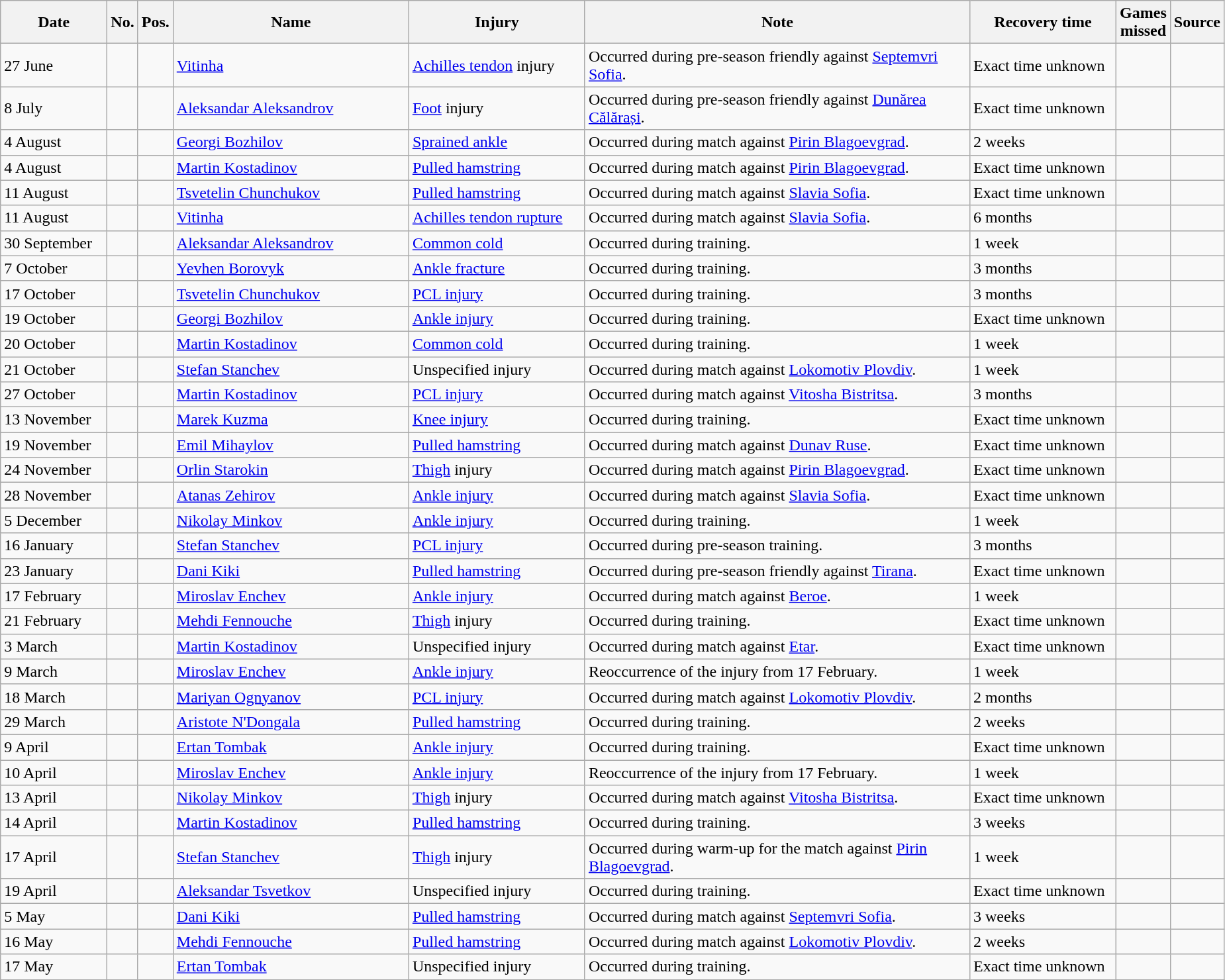<table class="wikitable">
<tr>
<th style="width:100px;">Date</th>
<th style="width:20px;">No.</th>
<th style="width:20px;">Pos.</th>
<th style="width:230px;">Name</th>
<th style="width:170px;">Injury</th>
<th style="width:380px;">Note</th>
<th style="width:140px;">Recovery time</th>
<th style="width:40px;">Games missed</th>
<th style="width:20px;">Source</th>
</tr>
<tr>
<td>27 June</td>
<td></td>
<td></td>
<td> <a href='#'>Vitinha</a></td>
<td><a href='#'>Achilles tendon</a> injury</td>
<td>Occurred during pre-season friendly against <a href='#'>Septemvri Sofia</a>.</td>
<td>Exact time unknown</td>
<td></td>
<td></td>
</tr>
<tr>
<td>8 July</td>
<td></td>
<td></td>
<td> <a href='#'>Aleksandar Aleksandrov</a></td>
<td><a href='#'>Foot</a> injury</td>
<td>Occurred during pre-season friendly against <a href='#'>Dunărea Călărași</a>.</td>
<td>Exact time unknown</td>
<td></td>
<td></td>
</tr>
<tr>
<td>4 August</td>
<td></td>
<td></td>
<td> <a href='#'>Georgi Bozhilov</a></td>
<td><a href='#'>Sprained ankle</a></td>
<td>Occurred during match against <a href='#'>Pirin Blagoevgrad</a>.</td>
<td>2 weeks</td>
<td></td>
<td></td>
</tr>
<tr>
<td>4 August</td>
<td></td>
<td></td>
<td> <a href='#'>Martin Kostadinov</a></td>
<td><a href='#'>Pulled hamstring</a></td>
<td>Occurred during match against <a href='#'>Pirin Blagoevgrad</a>.</td>
<td>Exact time unknown</td>
<td></td>
<td></td>
</tr>
<tr>
<td>11 August</td>
<td></td>
<td></td>
<td> <a href='#'>Tsvetelin Chunchukov</a></td>
<td><a href='#'>Pulled hamstring</a></td>
<td>Occurred during match against <a href='#'>Slavia Sofia</a>.</td>
<td>Exact time unknown</td>
<td></td>
<td></td>
</tr>
<tr>
<td>11 August</td>
<td></td>
<td></td>
<td> <a href='#'>Vitinha</a></td>
<td><a href='#'>Achilles tendon rupture</a></td>
<td>Occurred during match against <a href='#'>Slavia Sofia</a>.</td>
<td>6 months</td>
<td></td>
<td></td>
</tr>
<tr>
<td>30 September</td>
<td></td>
<td></td>
<td> <a href='#'>Aleksandar Aleksandrov</a></td>
<td><a href='#'>Common cold</a></td>
<td>Occurred during training.</td>
<td>1 week</td>
<td></td>
<td></td>
</tr>
<tr>
<td>7 October</td>
<td></td>
<td></td>
<td> <a href='#'>Yevhen Borovyk</a></td>
<td><a href='#'>Ankle fracture</a></td>
<td>Occurred during training.</td>
<td>3 months</td>
<td></td>
<td></td>
</tr>
<tr>
<td>17 October</td>
<td></td>
<td></td>
<td> <a href='#'>Tsvetelin Chunchukov</a></td>
<td><a href='#'>PCL injury</a></td>
<td>Occurred during training.</td>
<td>3 months</td>
<td></td>
<td></td>
</tr>
<tr>
<td>19 October</td>
<td></td>
<td></td>
<td> <a href='#'>Georgi Bozhilov</a></td>
<td><a href='#'>Ankle injury</a></td>
<td>Occurred during training.</td>
<td>Exact time unknown</td>
<td></td>
<td></td>
</tr>
<tr>
<td>20 October</td>
<td></td>
<td></td>
<td> <a href='#'>Martin Kostadinov</a></td>
<td><a href='#'>Common cold</a></td>
<td>Occurred during training.</td>
<td>1 week</td>
<td></td>
<td></td>
</tr>
<tr>
<td>21 October</td>
<td></td>
<td></td>
<td> <a href='#'>Stefan Stanchev</a></td>
<td>Unspecified injury</td>
<td>Occurred during match against <a href='#'>Lokomotiv Plovdiv</a>.</td>
<td>1 week</td>
<td></td>
<td></td>
</tr>
<tr>
<td>27 October</td>
<td></td>
<td></td>
<td> <a href='#'>Martin Kostadinov</a></td>
<td><a href='#'>PCL injury</a></td>
<td>Occurred during match against <a href='#'>Vitosha Bistritsa</a>.</td>
<td>3 months</td>
<td></td>
<td></td>
</tr>
<tr>
<td>13 November</td>
<td></td>
<td></td>
<td> <a href='#'>Marek Kuzma</a></td>
<td><a href='#'>Knee injury</a></td>
<td>Occurred during training.</td>
<td>Exact time unknown</td>
<td></td>
<td></td>
</tr>
<tr>
<td>19 November</td>
<td></td>
<td></td>
<td> <a href='#'>Emil Mihaylov</a></td>
<td><a href='#'>Pulled hamstring</a></td>
<td>Occurred during match against <a href='#'>Dunav Ruse</a>.</td>
<td>Exact time unknown</td>
<td></td>
<td></td>
</tr>
<tr>
<td>24 November</td>
<td></td>
<td></td>
<td> <a href='#'>Orlin Starokin</a></td>
<td><a href='#'>Thigh</a> injury</td>
<td>Occurred during match against <a href='#'>Pirin Blagoevgrad</a>.</td>
<td>Exact time unknown</td>
<td></td>
<td></td>
</tr>
<tr>
<td>28 November</td>
<td></td>
<td></td>
<td> <a href='#'>Atanas Zehirov</a></td>
<td><a href='#'>Ankle injury</a></td>
<td>Occurred during match against <a href='#'>Slavia Sofia</a>.</td>
<td>Exact time unknown</td>
<td></td>
<td></td>
</tr>
<tr>
<td>5 December</td>
<td></td>
<td></td>
<td> <a href='#'>Nikolay Minkov</a></td>
<td><a href='#'>Ankle injury</a></td>
<td>Occurred during training.</td>
<td>1 week</td>
<td></td>
<td></td>
</tr>
<tr>
<td>16 January</td>
<td></td>
<td></td>
<td> <a href='#'>Stefan Stanchev</a></td>
<td><a href='#'>PCL injury</a></td>
<td>Occurred during pre-season training.</td>
<td>3 months</td>
<td></td>
<td></td>
</tr>
<tr>
<td>23 January</td>
<td></td>
<td></td>
<td> <a href='#'>Dani Kiki</a></td>
<td><a href='#'>Pulled hamstring</a></td>
<td>Occurred during pre-season friendly against <a href='#'>Tirana</a>.</td>
<td>Exact time unknown</td>
<td></td>
<td></td>
</tr>
<tr>
<td>17 February</td>
<td></td>
<td></td>
<td> <a href='#'>Miroslav Enchev</a></td>
<td><a href='#'>Ankle injury</a></td>
<td>Occurred during match against <a href='#'>Beroe</a>.</td>
<td>1 week</td>
<td></td>
<td></td>
</tr>
<tr>
<td>21 February</td>
<td></td>
<td></td>
<td> <a href='#'>Mehdi Fennouche</a></td>
<td><a href='#'>Thigh</a> injury</td>
<td>Occurred during training.</td>
<td>Exact time unknown</td>
<td></td>
<td></td>
</tr>
<tr>
<td>3 March</td>
<td></td>
<td></td>
<td> <a href='#'>Martin Kostadinov</a></td>
<td>Unspecified injury</td>
<td>Occurred during match against <a href='#'>Etar</a>.</td>
<td>Exact time unknown</td>
<td></td>
<td></td>
</tr>
<tr>
<td>9 March</td>
<td></td>
<td></td>
<td> <a href='#'>Miroslav Enchev</a></td>
<td><a href='#'>Ankle injury</a></td>
<td>Reoccurrence of the injury from 17 February.</td>
<td>1 week</td>
<td></td>
<td></td>
</tr>
<tr>
<td>18 March</td>
<td></td>
<td></td>
<td> <a href='#'>Mariyan Ognyanov</a></td>
<td><a href='#'>PCL injury</a></td>
<td>Occurred during match against <a href='#'>Lokomotiv Plovdiv</a>.</td>
<td>2 months</td>
<td></td>
<td></td>
</tr>
<tr>
<td>29 March</td>
<td></td>
<td></td>
<td> <a href='#'>Aristote N'Dongala</a></td>
<td><a href='#'>Pulled hamstring</a></td>
<td>Occurred during training.</td>
<td>2 weeks</td>
<td></td>
<td></td>
</tr>
<tr>
<td>9 April</td>
<td></td>
<td></td>
<td> <a href='#'>Ertan Tombak</a></td>
<td><a href='#'>Ankle injury</a></td>
<td>Occurred during training.</td>
<td>Exact time unknown</td>
<td></td>
<td></td>
</tr>
<tr>
<td>10 April</td>
<td></td>
<td></td>
<td> <a href='#'>Miroslav Enchev</a></td>
<td><a href='#'>Ankle injury</a></td>
<td>Reoccurrence of the injury from 17 February.</td>
<td>1 week</td>
<td></td>
<td></td>
</tr>
<tr>
<td>13 April</td>
<td></td>
<td></td>
<td> <a href='#'>Nikolay Minkov</a></td>
<td><a href='#'>Thigh</a> injury</td>
<td>Occurred during match against <a href='#'>Vitosha Bistritsa</a>.</td>
<td>Exact time unknown</td>
<td></td>
<td></td>
</tr>
<tr>
<td>14 April</td>
<td></td>
<td></td>
<td> <a href='#'>Martin Kostadinov</a></td>
<td><a href='#'>Pulled hamstring</a></td>
<td>Occurred during training.</td>
<td>3 weeks</td>
<td></td>
<td></td>
</tr>
<tr>
<td>17 April</td>
<td></td>
<td></td>
<td> <a href='#'>Stefan Stanchev</a></td>
<td><a href='#'>Thigh</a> injury</td>
<td>Occurred during warm-up for the match against <a href='#'>Pirin Blagoevgrad</a>.</td>
<td>1 week</td>
<td></td>
<td></td>
</tr>
<tr>
<td>19 April</td>
<td></td>
<td></td>
<td> <a href='#'>Aleksandar Tsvetkov</a></td>
<td>Unspecified injury</td>
<td>Occurred during training.</td>
<td>Exact time unknown</td>
<td></td>
<td></td>
</tr>
<tr>
<td>5 May</td>
<td></td>
<td></td>
<td> <a href='#'>Dani Kiki</a></td>
<td><a href='#'>Pulled hamstring</a></td>
<td>Occurred during match against <a href='#'>Septemvri Sofia</a>.</td>
<td>3 weeks</td>
<td></td>
<td></td>
</tr>
<tr>
<td>16 May</td>
<td></td>
<td></td>
<td> <a href='#'>Mehdi Fennouche</a></td>
<td><a href='#'>Pulled hamstring</a></td>
<td>Occurred during match against <a href='#'>Lokomotiv Plovdiv</a>.</td>
<td>2 weeks</td>
<td></td>
<td></td>
</tr>
<tr>
<td>17 May</td>
<td></td>
<td></td>
<td> <a href='#'>Ertan Tombak</a></td>
<td>Unspecified injury</td>
<td>Occurred during training.</td>
<td>Exact time unknown</td>
<td></td>
<td></td>
</tr>
</table>
